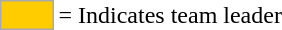<table>
<tr>
<td style="background:#fc0; border:1px solid #aaa; width:2em;"></td>
<td>= Indicates team leader</td>
</tr>
</table>
